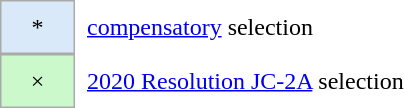<table border=0 cellspacing="0" cellpadding="8">
<tr>
<td style="background:#d9e9f9; border:1px solid #aaa; width:2em; text-align:center;">*</td>
<td><a href='#'>compensatory</a> selection</td>
<td></td>
</tr>
<tr>
<td style="background-color:#ccf9cc; border:1px solid #aaaaaa; width:2em;" align=center>×</td>
<td><a href='#'>2020 Resolution JC-2A</a> selection<br></td>
</tr>
</table>
